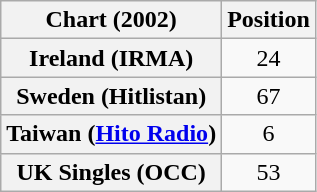<table class="wikitable sortable plainrowheaders" style="text-align:center">
<tr>
<th>Chart (2002)</th>
<th>Position</th>
</tr>
<tr>
<th scope="row">Ireland (IRMA)</th>
<td>24</td>
</tr>
<tr>
<th scope="row">Sweden (Hitlistan)</th>
<td>67</td>
</tr>
<tr>
<th scope="row">Taiwan (<a href='#'>Hito Radio</a>)</th>
<td style="text-align:center;">6</td>
</tr>
<tr>
<th scope="row">UK Singles (OCC)</th>
<td>53</td>
</tr>
</table>
